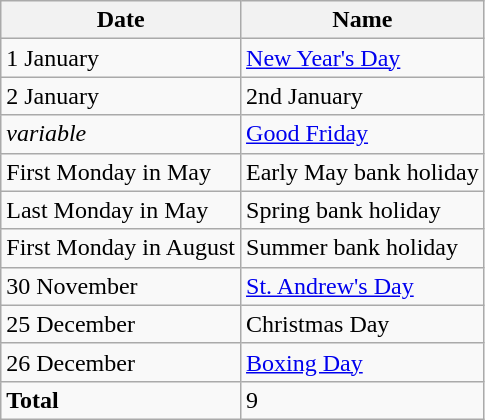<table class="wikitable">
<tr>
<th>Date</th>
<th>Name</th>
</tr>
<tr>
<td>1 January</td>
<td><a href='#'>New Year's Day</a></td>
</tr>
<tr>
<td>2 January</td>
<td>2nd January</td>
</tr>
<tr>
<td><em>variable</em></td>
<td><a href='#'>Good Friday</a></td>
</tr>
<tr>
<td>First Monday in May</td>
<td>Early May bank holiday</td>
</tr>
<tr>
<td>Last Monday in May</td>
<td>Spring bank holiday</td>
</tr>
<tr>
<td>First Monday in August</td>
<td>Summer bank holiday</td>
</tr>
<tr>
<td>30 November</td>
<td><a href='#'>St. Andrew's Day</a></td>
</tr>
<tr>
<td>25 December</td>
<td>Christmas Day</td>
</tr>
<tr>
<td>26 December</td>
<td><a href='#'>Boxing Day</a></td>
</tr>
<tr>
<td><strong>Total</strong></td>
<td>9</td>
</tr>
</table>
